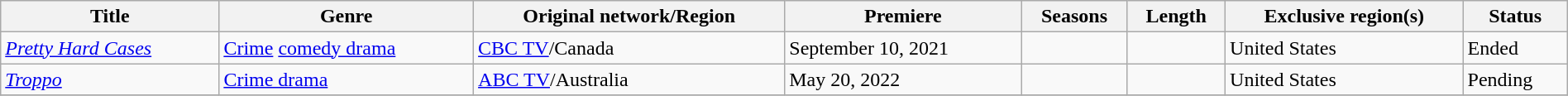<table class="wikitable sortable" style="width:100%;">
<tr>
<th>Title</th>
<th>Genre</th>
<th>Original network/Region</th>
<th>Premiere</th>
<th>Seasons</th>
<th>Length</th>
<th>Exclusive region(s)</th>
<th>Status</th>
</tr>
<tr>
<td><em><a href='#'>Pretty Hard Cases</a></em></td>
<td><a href='#'>Crime</a> <a href='#'>comedy drama</a></td>
<td><a href='#'>CBC TV</a>/Canada</td>
<td>September 10, 2021</td>
<td></td>
<td></td>
<td>United States</td>
<td>Ended</td>
</tr>
<tr>
<td><em><a href='#'>Troppo</a></em></td>
<td><a href='#'>Crime drama</a></td>
<td><a href='#'>ABC TV</a>/Australia</td>
<td>May 20, 2022</td>
<td></td>
<td></td>
<td>United States</td>
<td>Pending</td>
</tr>
<tr>
</tr>
</table>
